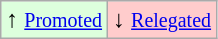<table class="wikitable" align="center">
<tr>
<td style="background:#ddffdd">↑ <small><a href='#'>Promoted</a></small></td>
<td style="background:#ffcccc">↓ <small><a href='#'>Relegated</a></small></td>
</tr>
</table>
